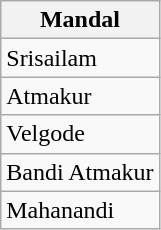<table class="wikitable sortable static-row-numbers static-row-header-hash">
<tr>
<th>Mandal</th>
</tr>
<tr>
<td>Srisailam</td>
</tr>
<tr>
<td>Atmakur</td>
</tr>
<tr>
<td>Velgode</td>
</tr>
<tr>
<td>Bandi Atmakur</td>
</tr>
<tr>
<td>Mahanandi</td>
</tr>
</table>
